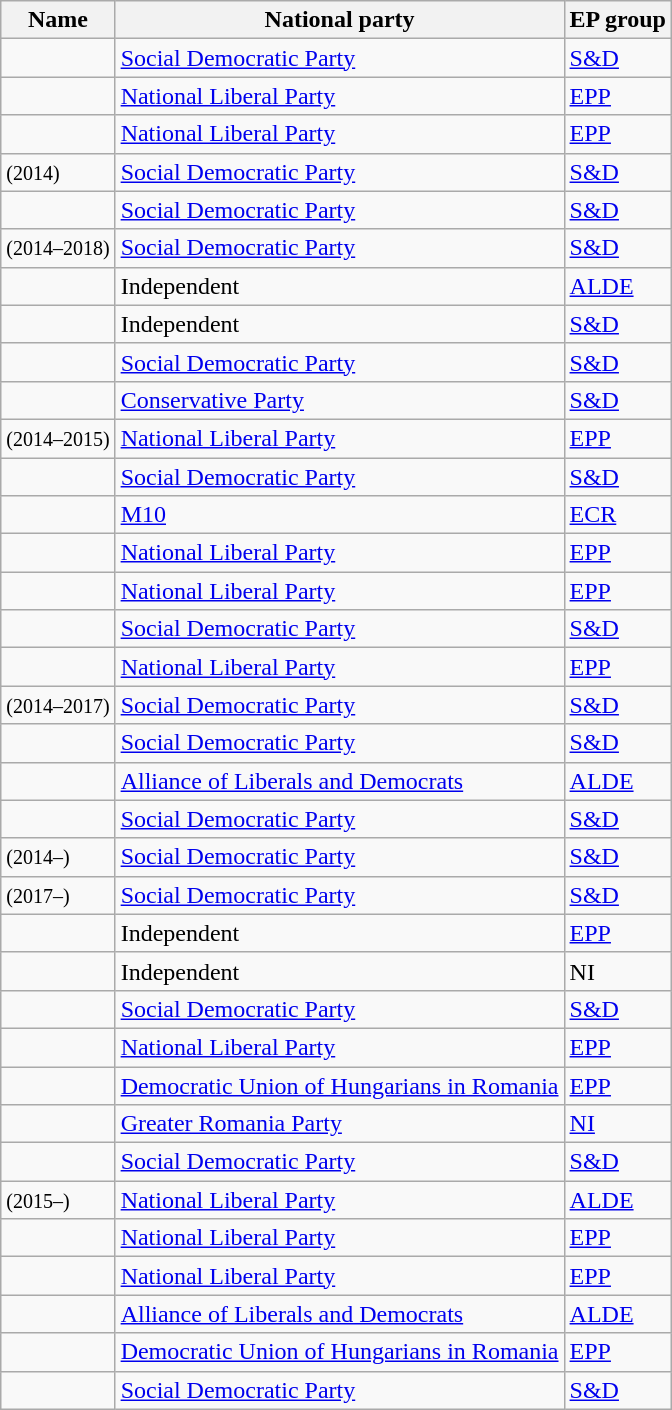<table class="sortable wikitable">
<tr>
<th>Name</th>
<th>National party</th>
<th>EP group</th>
</tr>
<tr>
<td></td>
<td> <a href='#'>Social Democratic Party</a></td>
<td> <a href='#'>S&D</a></td>
</tr>
<tr>
<td></td>
<td> <a href='#'>National Liberal Party</a></td>
<td> <a href='#'>EPP</a></td>
</tr>
<tr>
<td></td>
<td> <a href='#'>National Liberal Party</a></td>
<td> <a href='#'>EPP</a></td>
</tr>
<tr>
<td> <small>(2014)</small></td>
<td> <a href='#'>Social Democratic Party</a></td>
<td> <a href='#'>S&D</a></td>
</tr>
<tr>
<td></td>
<td> <a href='#'>Social Democratic Party</a></td>
<td> <a href='#'>S&D</a></td>
</tr>
<tr>
<td> <small>(2014–2018)</small></td>
<td> <a href='#'>Social Democratic Party</a></td>
<td> <a href='#'>S&D</a></td>
</tr>
<tr>
<td></td>
<td> Independent</td>
<td> <a href='#'>ALDE</a></td>
</tr>
<tr>
<td></td>
<td> Independent</td>
<td> <a href='#'>S&D</a></td>
</tr>
<tr>
<td></td>
<td> <a href='#'>Social Democratic Party</a></td>
<td> <a href='#'>S&D</a></td>
</tr>
<tr>
<td></td>
<td> <a href='#'>Conservative Party</a></td>
<td> <a href='#'>S&D</a></td>
</tr>
<tr>
<td> <small>(2014–2015)</small></td>
<td> <a href='#'>National Liberal Party</a></td>
<td> <a href='#'>EPP</a></td>
</tr>
<tr>
<td></td>
<td> <a href='#'>Social Democratic Party</a></td>
<td> <a href='#'>S&D</a></td>
</tr>
<tr>
<td></td>
<td> <a href='#'>M10</a></td>
<td> <a href='#'>ECR</a></td>
</tr>
<tr>
<td></td>
<td> <a href='#'>National Liberal Party</a></td>
<td> <a href='#'>EPP</a></td>
</tr>
<tr>
<td></td>
<td> <a href='#'>National Liberal Party</a></td>
<td> <a href='#'>EPP</a></td>
</tr>
<tr>
<td></td>
<td> <a href='#'>Social Democratic Party</a></td>
<td> <a href='#'>S&D</a></td>
</tr>
<tr>
<td></td>
<td> <a href='#'>National Liberal Party</a></td>
<td> <a href='#'>EPP</a></td>
</tr>
<tr>
<td> <small>(2014–2017)</small></td>
<td> <a href='#'>Social Democratic Party</a></td>
<td> <a href='#'>S&D</a></td>
</tr>
<tr>
<td></td>
<td> <a href='#'>Social Democratic Party</a></td>
<td> <a href='#'>S&D</a></td>
</tr>
<tr>
<td></td>
<td> <a href='#'>Alliance of Liberals and Democrats</a></td>
<td> <a href='#'>ALDE</a></td>
</tr>
<tr>
<td></td>
<td> <a href='#'>Social Democratic Party</a></td>
<td> <a href='#'>S&D</a></td>
</tr>
<tr>
<td> <small>(2014–)</small></td>
<td> <a href='#'>Social Democratic Party</a></td>
<td> <a href='#'>S&D</a></td>
</tr>
<tr>
<td> <small>(2017–)</small></td>
<td> <a href='#'>Social Democratic Party</a></td>
<td> <a href='#'>S&D</a></td>
</tr>
<tr>
<td></td>
<td> Independent</td>
<td> <a href='#'>EPP</a></td>
</tr>
<tr>
<td></td>
<td> Independent</td>
<td> NI</td>
</tr>
<tr>
<td></td>
<td> <a href='#'>Social Democratic Party</a></td>
<td> <a href='#'>S&D</a></td>
</tr>
<tr>
<td></td>
<td> <a href='#'>National Liberal Party</a></td>
<td> <a href='#'>EPP</a></td>
</tr>
<tr>
<td></td>
<td> <a href='#'>Democratic Union of Hungarians in Romania</a></td>
<td> <a href='#'>EPP</a></td>
</tr>
<tr>
<td></td>
<td> <a href='#'>Greater Romania Party</a></td>
<td> <a href='#'>NI</a></td>
</tr>
<tr>
<td></td>
<td> <a href='#'>Social Democratic Party</a></td>
<td> <a href='#'>S&D</a></td>
</tr>
<tr>
<td> <small>(2015–)</small></td>
<td> <a href='#'>National Liberal Party</a></td>
<td> <a href='#'>ALDE</a></td>
</tr>
<tr>
<td></td>
<td> <a href='#'>National Liberal Party</a></td>
<td> <a href='#'>EPP</a></td>
</tr>
<tr>
<td></td>
<td> <a href='#'>National Liberal Party</a></td>
<td> <a href='#'>EPP</a></td>
</tr>
<tr>
<td></td>
<td> <a href='#'>Alliance of Liberals and Democrats</a></td>
<td> <a href='#'>ALDE</a></td>
</tr>
<tr>
<td></td>
<td> <a href='#'>Democratic Union of Hungarians in Romania</a></td>
<td> <a href='#'>EPP</a></td>
</tr>
<tr>
<td></td>
<td> <a href='#'>Social Democratic Party</a></td>
<td> <a href='#'>S&D</a></td>
</tr>
</table>
